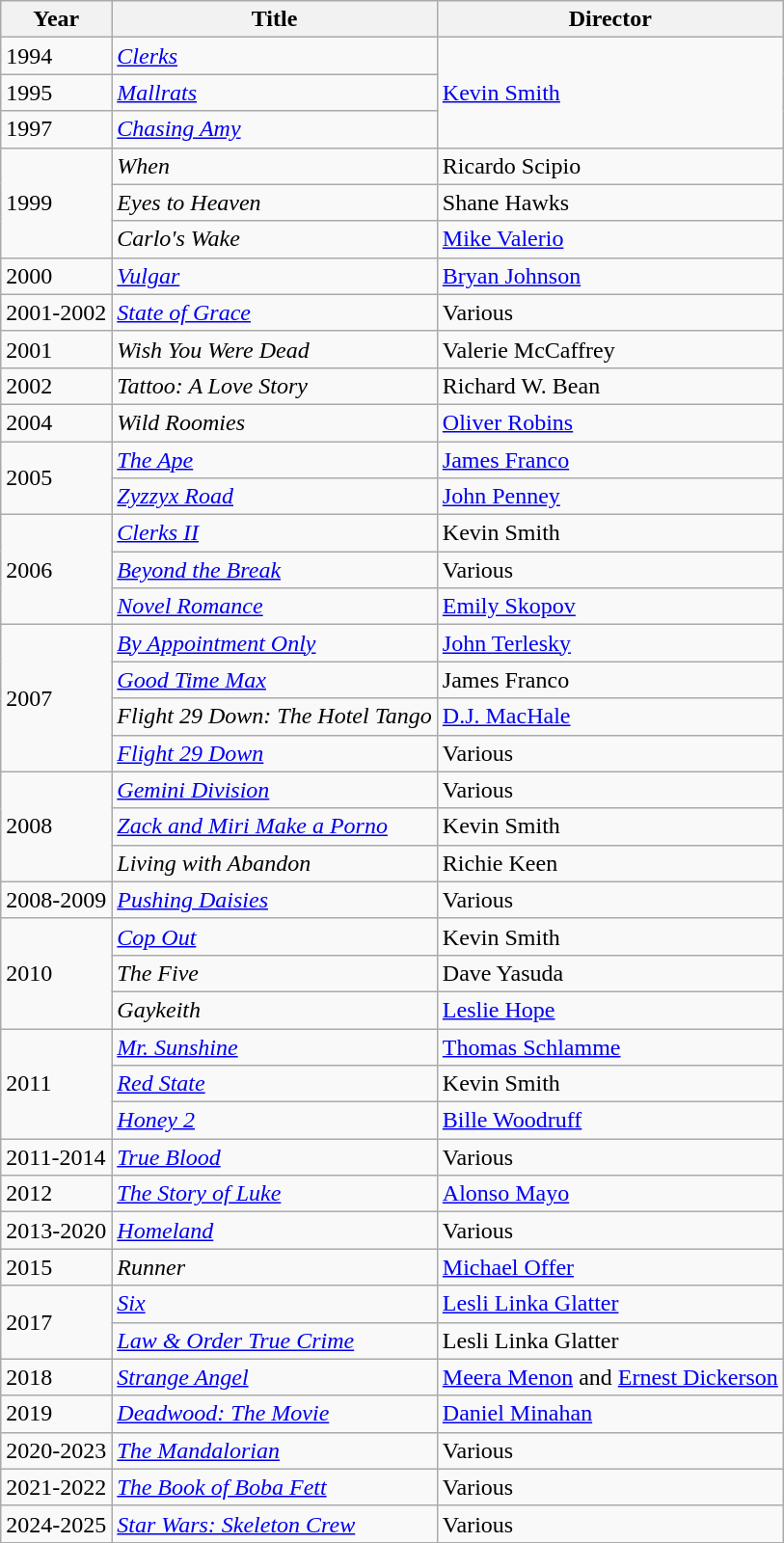<table class="wikitable">
<tr>
<th>Year</th>
<th>Title</th>
<th>Director</th>
</tr>
<tr>
<td>1994</td>
<td><em><a href='#'>Clerks</a></em></td>
<td rowspan="3"><a href='#'>Kevin Smith</a></td>
</tr>
<tr>
<td>1995</td>
<td><em><a href='#'>Mallrats</a></em></td>
</tr>
<tr>
<td>1997</td>
<td><em><a href='#'>Chasing Amy</a></em></td>
</tr>
<tr>
<td rowspan="3">1999</td>
<td><em>When</em></td>
<td>Ricardo Scipio</td>
</tr>
<tr>
<td><em>Eyes to Heaven</em></td>
<td>Shane Hawks</td>
</tr>
<tr>
<td><em>Carlo's Wake</em></td>
<td><a href='#'>Mike Valerio</a></td>
</tr>
<tr>
<td>2000</td>
<td><em><a href='#'>Vulgar</a></em></td>
<td><a href='#'>Bryan Johnson</a></td>
</tr>
<tr>
<td>2001-2002</td>
<td><em><a href='#'>State of Grace</a></em></td>
<td>Various</td>
</tr>
<tr>
<td>2001</td>
<td><em>Wish You Were Dead</em></td>
<td>Valerie McCaffrey</td>
</tr>
<tr>
<td>2002</td>
<td><em>Tattoo: A Love Story</em></td>
<td>Richard W. Bean</td>
</tr>
<tr>
<td>2004</td>
<td><em>Wild Roomies</em></td>
<td><a href='#'>Oliver Robins</a></td>
</tr>
<tr>
<td rowspan="2">2005</td>
<td><em><a href='#'>The Ape</a></em></td>
<td><a href='#'>James Franco</a></td>
</tr>
<tr>
<td><em><a href='#'>Zyzzyx Road</a></em></td>
<td><a href='#'>John Penney</a></td>
</tr>
<tr>
<td rowspan="3">2006</td>
<td><em><a href='#'>Clerks II</a></em></td>
<td>Kevin Smith</td>
</tr>
<tr>
<td><em><a href='#'>Beyond the Break</a></em></td>
<td>Various</td>
</tr>
<tr>
<td><em><a href='#'>Novel Romance</a></em></td>
<td><a href='#'>Emily Skopov</a></td>
</tr>
<tr>
<td rowspan="4">2007</td>
<td><em><a href='#'>By Appointment Only</a></em></td>
<td><a href='#'>John Terlesky</a></td>
</tr>
<tr>
<td><em><a href='#'>Good Time Max</a></em></td>
<td>James Franco</td>
</tr>
<tr>
<td><em>Flight 29 Down: The Hotel Tango</em></td>
<td><a href='#'>D.J. MacHale</a></td>
</tr>
<tr>
<td><em><a href='#'>Flight 29 Down</a></em></td>
<td>Various</td>
</tr>
<tr>
<td rowspan="3">2008</td>
<td><em><a href='#'>Gemini Division</a></em></td>
<td>Various</td>
</tr>
<tr>
<td><em><a href='#'>Zack and Miri Make a Porno</a></em></td>
<td>Kevin Smith</td>
</tr>
<tr>
<td><em>Living with Abandon</em></td>
<td>Richie Keen</td>
</tr>
<tr>
<td>2008-2009</td>
<td><em><a href='#'>Pushing Daisies</a></em></td>
<td>Various</td>
</tr>
<tr>
<td rowspan="3">2010</td>
<td><em><a href='#'>Cop Out</a></em></td>
<td>Kevin Smith</td>
</tr>
<tr>
<td><em>The Five</em></td>
<td>Dave Yasuda</td>
</tr>
<tr>
<td><em>Gaykeith</em></td>
<td><a href='#'>Leslie Hope</a></td>
</tr>
<tr>
<td rowspan="3">2011</td>
<td><em><a href='#'>Mr. Sunshine</a></em></td>
<td><a href='#'>Thomas Schlamme</a></td>
</tr>
<tr>
<td><em><a href='#'>Red State</a></em></td>
<td>Kevin Smith</td>
</tr>
<tr>
<td><em><a href='#'>Honey 2</a></em></td>
<td><a href='#'>Bille Woodruff</a></td>
</tr>
<tr>
<td>2011-2014</td>
<td><em><a href='#'>True Blood</a></em></td>
<td>Various</td>
</tr>
<tr>
<td>2012</td>
<td><em><a href='#'>The Story of Luke</a></em></td>
<td><a href='#'>Alonso Mayo</a></td>
</tr>
<tr>
<td>2013-2020</td>
<td><em><a href='#'>Homeland</a></em></td>
<td>Various</td>
</tr>
<tr>
<td>2015</td>
<td><em>Runner</em></td>
<td><a href='#'>Michael Offer</a></td>
</tr>
<tr>
<td rowspan="2">2017</td>
<td><em><a href='#'>Six</a></em></td>
<td><a href='#'>Lesli Linka Glatter</a></td>
</tr>
<tr>
<td><em><a href='#'>Law & Order True Crime</a></em></td>
<td>Lesli Linka Glatter</td>
</tr>
<tr>
<td>2018</td>
<td><em><a href='#'>Strange Angel</a></em></td>
<td><a href='#'>Meera Menon</a> and <a href='#'>Ernest Dickerson</a></td>
</tr>
<tr>
<td>2019</td>
<td><em><a href='#'>Deadwood: The Movie</a></em></td>
<td><a href='#'>Daniel Minahan</a></td>
</tr>
<tr>
<td>2020-2023</td>
<td><em><a href='#'>The Mandalorian</a></em></td>
<td>Various</td>
</tr>
<tr>
<td>2021-2022</td>
<td><em><a href='#'>The Book of Boba Fett</a></em></td>
<td>Various</td>
</tr>
<tr>
<td>2024-2025</td>
<td><em><a href='#'>Star Wars: Skeleton Crew</a></em></td>
<td>Various</td>
</tr>
</table>
